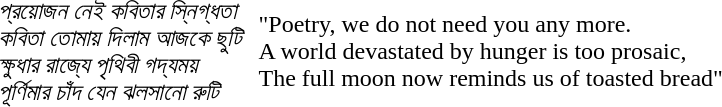<table>
<tr>
<td><br><em>প্রয়োজন নেই কবিতার স্নিগ্ধতা</em><br>
<em>কবিতা তোমায় দিলাম আজকে ছুটি</em><br>
<em>ক্ষুধার রাজ্যে পৃথিবী গদ্যময়</em><br>
<em>পূর্ণিমার চাঁদ যেন ঝলসানো রুটি</em></td>
<td> </td>
<td><br>"Poetry, we do not need you any more.<br>
A world devastated by hunger is too prosaic,<br>
The full moon now reminds us of toasted bread"</td>
</tr>
</table>
